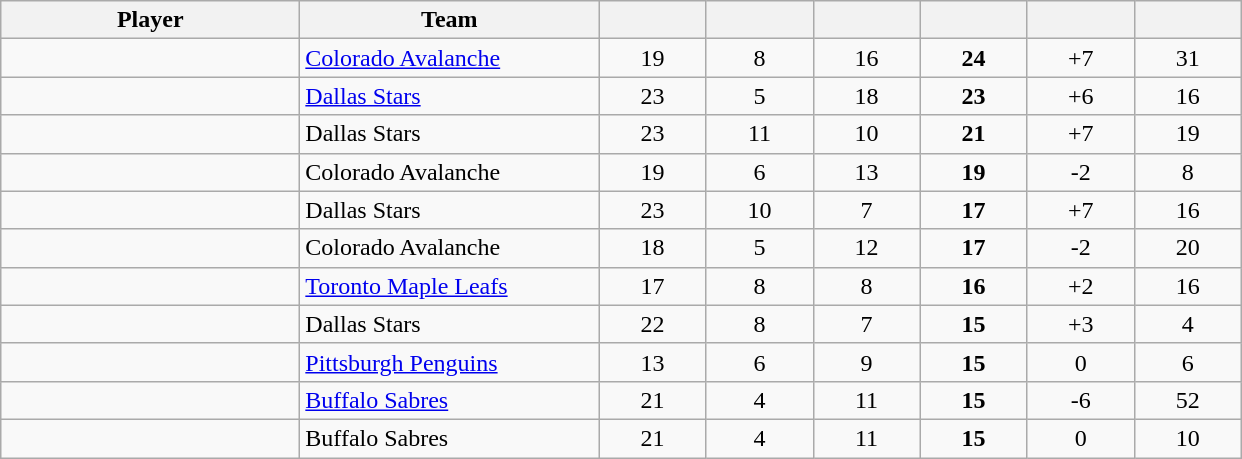<table style="padding:3px; border-spacing:0; text-align:center;" class="wikitable sortable">
<tr>
<th style="width:12em">Player</th>
<th style="width:12em">Team</th>
<th style="width:4em"></th>
<th style="width:4em"></th>
<th style="width:4em"></th>
<th style="width:4em"></th>
<th data-sort-type="number" style="width:4em"></th>
<th style="width:4em"></th>
</tr>
<tr>
<td align=left></td>
<td align=left><a href='#'>Colorado Avalanche</a></td>
<td>19</td>
<td>8</td>
<td>16</td>
<td><strong>24</strong></td>
<td>+7</td>
<td>31</td>
</tr>
<tr>
<td align=left></td>
<td align=left><a href='#'>Dallas Stars</a></td>
<td>23</td>
<td>5</td>
<td>18</td>
<td><strong>23</strong></td>
<td>+6</td>
<td>16</td>
</tr>
<tr>
<td align=left></td>
<td align=left>Dallas Stars</td>
<td>23</td>
<td>11</td>
<td>10</td>
<td><strong>21</strong></td>
<td>+7</td>
<td>19</td>
</tr>
<tr>
<td align=left></td>
<td align=left>Colorado Avalanche</td>
<td>19</td>
<td>6</td>
<td>13</td>
<td><strong>19</strong></td>
<td>-2</td>
<td>8</td>
</tr>
<tr>
<td align=left></td>
<td align=left>Dallas Stars</td>
<td>23</td>
<td>10</td>
<td>7</td>
<td><strong>17</strong></td>
<td>+7</td>
<td>16</td>
</tr>
<tr>
<td align=left></td>
<td align=left>Colorado Avalanche</td>
<td>18</td>
<td>5</td>
<td>12</td>
<td><strong>17</strong></td>
<td>-2</td>
<td>20</td>
</tr>
<tr>
<td align=left></td>
<td align=left><a href='#'>Toronto Maple Leafs</a></td>
<td>17</td>
<td>8</td>
<td>8</td>
<td><strong>16</strong></td>
<td>+2</td>
<td>16</td>
</tr>
<tr>
<td align=left></td>
<td align=left>Dallas Stars</td>
<td>22</td>
<td>8</td>
<td>7</td>
<td><strong>15</strong></td>
<td>+3</td>
<td>4</td>
</tr>
<tr>
<td align=left></td>
<td align=left><a href='#'>Pittsburgh Penguins</a></td>
<td>13</td>
<td>6</td>
<td>9</td>
<td><strong>15</strong></td>
<td>0</td>
<td>6</td>
</tr>
<tr>
<td align=left></td>
<td align=left><a href='#'>Buffalo Sabres</a></td>
<td>21</td>
<td>4</td>
<td>11</td>
<td><strong>15</strong></td>
<td>-6</td>
<td>52</td>
</tr>
<tr>
<td align=left></td>
<td align=left>Buffalo Sabres</td>
<td>21</td>
<td>4</td>
<td>11</td>
<td><strong>15</strong></td>
<td>0</td>
<td>10</td>
</tr>
</table>
